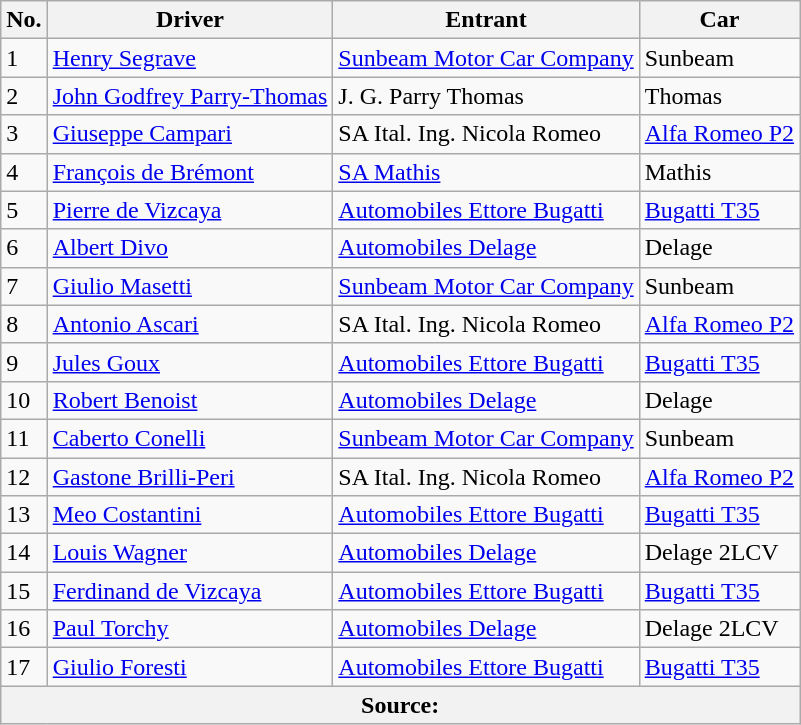<table class="wikitable sortable">
<tr>
<th>No.</th>
<th>Driver</th>
<th>Entrant</th>
<th>Car</th>
</tr>
<tr>
<td>1</td>
<td> <a href='#'>Henry Segrave</a></td>
<td><a href='#'>Sunbeam Motor Car Company</a></td>
<td>Sunbeam</td>
</tr>
<tr>
<td>2</td>
<td> <a href='#'>John Godfrey Parry-Thomas</a></td>
<td>J. G. Parry Thomas</td>
<td>Thomas</td>
</tr>
<tr>
<td>3</td>
<td> <a href='#'>Giuseppe Campari</a></td>
<td>SA Ital. Ing. Nicola Romeo</td>
<td><a href='#'>Alfa Romeo P2</a></td>
</tr>
<tr>
<td>4</td>
<td> <a href='#'>François de Brémont</a></td>
<td><a href='#'>SA Mathis</a></td>
<td>Mathis</td>
</tr>
<tr>
<td>5</td>
<td> <a href='#'>Pierre de Vizcaya</a></td>
<td><a href='#'>Automobiles Ettore Bugatti</a></td>
<td><a href='#'>Bugatti T35</a></td>
</tr>
<tr>
<td>6</td>
<td> <a href='#'>Albert Divo</a></td>
<td><a href='#'>Automobiles Delage</a></td>
<td>Delage</td>
</tr>
<tr>
<td>7</td>
<td> <a href='#'>Giulio Masetti</a></td>
<td><a href='#'>Sunbeam Motor Car Company</a></td>
<td>Sunbeam</td>
</tr>
<tr>
<td>8</td>
<td> <a href='#'>Antonio Ascari</a></td>
<td>SA Ital. Ing. Nicola Romeo</td>
<td><a href='#'>Alfa Romeo P2</a></td>
</tr>
<tr>
<td>9</td>
<td> <a href='#'>Jules Goux</a></td>
<td><a href='#'>Automobiles Ettore Bugatti</a></td>
<td><a href='#'>Bugatti T35</a></td>
</tr>
<tr>
<td>10</td>
<td> <a href='#'>Robert Benoist</a></td>
<td><a href='#'>Automobiles Delage</a></td>
<td>Delage</td>
</tr>
<tr>
<td>11</td>
<td> <a href='#'>Caberto Conelli</a></td>
<td><a href='#'>Sunbeam Motor Car Company</a></td>
<td>Sunbeam</td>
</tr>
<tr>
<td>12</td>
<td> <a href='#'>Gastone Brilli-Peri</a></td>
<td>SA Ital. Ing. Nicola Romeo</td>
<td><a href='#'>Alfa Romeo P2</a></td>
</tr>
<tr>
<td>13</td>
<td> <a href='#'>Meo Costantini</a></td>
<td><a href='#'>Automobiles Ettore Bugatti</a></td>
<td><a href='#'>Bugatti T35</a></td>
</tr>
<tr>
<td>14</td>
<td> <a href='#'>Louis Wagner</a></td>
<td><a href='#'>Automobiles Delage</a></td>
<td>Delage 2LCV</td>
</tr>
<tr>
<td>15</td>
<td> <a href='#'>Ferdinand de Vizcaya</a></td>
<td><a href='#'>Automobiles Ettore Bugatti</a></td>
<td><a href='#'>Bugatti T35</a></td>
</tr>
<tr>
<td>16</td>
<td> <a href='#'>Paul Torchy</a></td>
<td><a href='#'>Automobiles Delage</a></td>
<td>Delage 2LCV</td>
</tr>
<tr>
<td>17</td>
<td> <a href='#'>Giulio Foresti</a></td>
<td><a href='#'>Automobiles Ettore Bugatti</a></td>
<td><a href='#'>Bugatti T35</a></td>
</tr>
<tr>
<th colspan="4">Source:</th>
</tr>
</table>
